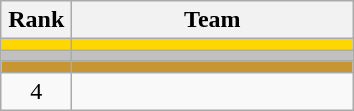<table class="wikitable" style="text-align:center;">
<tr>
<th width=40>Rank</th>
<th width=180>Team</th>
</tr>
<tr bgcolor="gold">
<td></td>
<td style="text-align:left;"></td>
</tr>
<tr bgcolor="silver">
<td></td>
<td style="text-align:left;"></td>
</tr>
<tr bgcolor="#C69633">
<td></td>
<td style="text-align:left;"></td>
</tr>
<tr>
<td>4</td>
<td style="text-align:left;"></td>
</tr>
</table>
